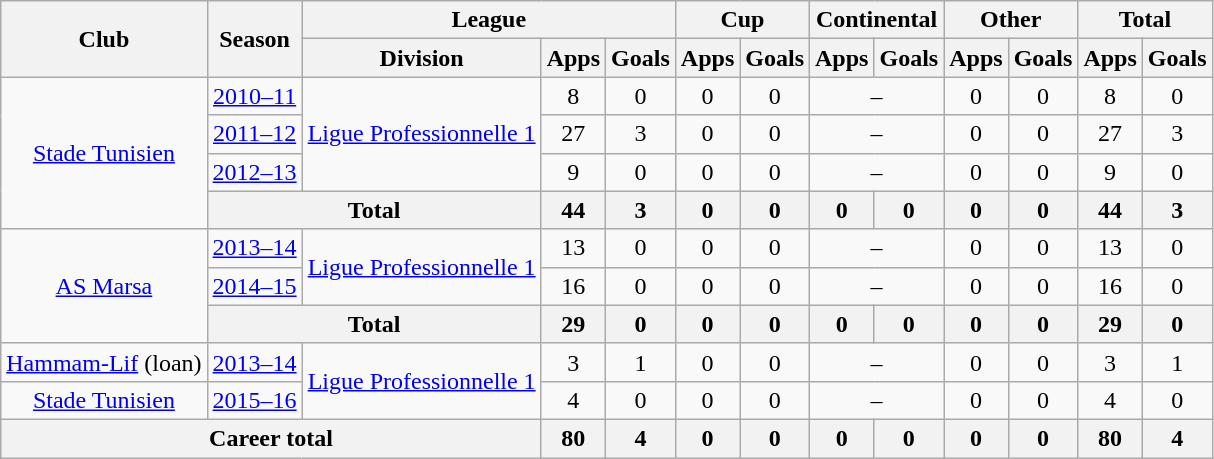<table class="wikitable" style="text-align: center">
<tr>
<th rowspan="2">Club</th>
<th rowspan="2">Season</th>
<th colspan="3">League</th>
<th colspan="2">Cup</th>
<th colspan="2">Continental</th>
<th colspan="2">Other</th>
<th colspan="2">Total</th>
</tr>
<tr>
<th>Division</th>
<th>Apps</th>
<th>Goals</th>
<th>Apps</th>
<th>Goals</th>
<th>Apps</th>
<th>Goals</th>
<th>Apps</th>
<th>Goals</th>
<th>Apps</th>
<th>Goals</th>
</tr>
<tr>
<td rowspan="4"><a href='#'>Stade Tunisien</a></td>
<td><a href='#'>2010–11</a></td>
<td rowspan="3"><a href='#'>Ligue Professionnelle 1</a></td>
<td>8</td>
<td>0</td>
<td>0</td>
<td>0</td>
<td colspan="2">–</td>
<td>0</td>
<td>0</td>
<td>8</td>
<td>0</td>
</tr>
<tr>
<td><a href='#'>2011–12</a></td>
<td>27</td>
<td>3</td>
<td>0</td>
<td>0</td>
<td colspan="2">–</td>
<td>0</td>
<td>0</td>
<td>27</td>
<td>3</td>
</tr>
<tr>
<td><a href='#'>2012–13</a></td>
<td>9</td>
<td>0</td>
<td>0</td>
<td>0</td>
<td colspan="2">–</td>
<td>0</td>
<td>0</td>
<td>9</td>
<td>0</td>
</tr>
<tr>
<th colspan=2>Total</th>
<th>44</th>
<th>3</th>
<th>0</th>
<th>0</th>
<th>0</th>
<th>0</th>
<th>0</th>
<th>0</th>
<th>44</th>
<th>3</th>
</tr>
<tr>
<td rowspan="3"><a href='#'>AS Marsa</a></td>
<td><a href='#'>2013–14</a></td>
<td rowspan="2"><a href='#'>Ligue Professionnelle 1</a></td>
<td>13</td>
<td>0</td>
<td>0</td>
<td>0</td>
<td colspan="2">–</td>
<td>0</td>
<td>0</td>
<td>13</td>
<td>0</td>
</tr>
<tr>
<td><a href='#'>2014–15</a></td>
<td>16</td>
<td>0</td>
<td>0</td>
<td>0</td>
<td colspan="2">–</td>
<td>0</td>
<td>0</td>
<td>16</td>
<td>0</td>
</tr>
<tr>
<th colspan=2>Total</th>
<th>29</th>
<th>0</th>
<th>0</th>
<th>0</th>
<th>0</th>
<th>0</th>
<th>0</th>
<th>0</th>
<th>29</th>
<th>0</th>
</tr>
<tr>
<td><a href='#'>Hammam-Lif</a> (loan)</td>
<td><a href='#'>2013–14</a></td>
<td rowspan="2"><a href='#'>Ligue Professionnelle 1</a></td>
<td>3</td>
<td>1</td>
<td>0</td>
<td>0</td>
<td colspan="2">–</td>
<td>0</td>
<td>0</td>
<td>3</td>
<td>1</td>
</tr>
<tr>
<td><a href='#'>Stade Tunisien</a></td>
<td><a href='#'>2015–16</a></td>
<td>4</td>
<td>0</td>
<td>0</td>
<td>0</td>
<td colspan="2">–</td>
<td>0</td>
<td>0</td>
<td>4</td>
<td>0</td>
</tr>
<tr>
<th colspan=3>Career total</th>
<th>80</th>
<th>4</th>
<th>0</th>
<th>0</th>
<th>0</th>
<th>0</th>
<th>0</th>
<th>0</th>
<th>80</th>
<th>4</th>
</tr>
</table>
